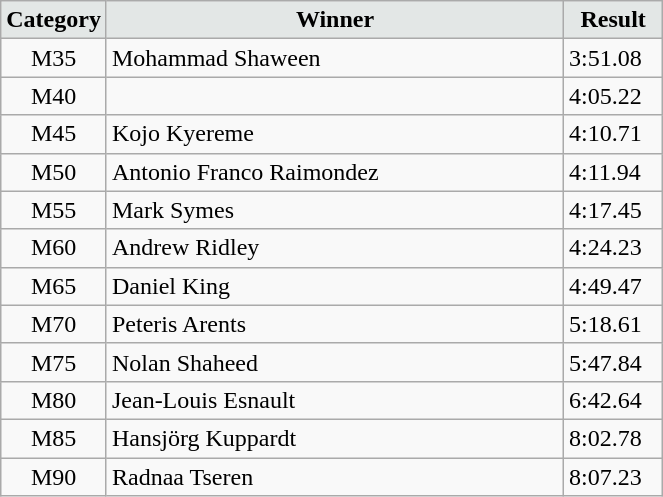<table class="wikitable" width=35%>
<tr>
<td width=15% align="center" bgcolor=#E3E7E6><strong>Category</strong></td>
<td align="center" bgcolor=#E3E7E6> <strong>Winner</strong></td>
<td width=15% align="center" bgcolor=#E3E7E6><strong>Result</strong></td>
</tr>
<tr>
<td align="center">M35</td>
<td> Mohammad Shaween</td>
<td>3:51.08</td>
</tr>
<tr>
<td align="center">M40</td>
<td> </td>
<td>4:05.22</td>
</tr>
<tr>
<td align="center">M45</td>
<td> Kojo Kyereme</td>
<td>4:10.71</td>
</tr>
<tr>
<td align="center">M50</td>
<td> Antonio Franco Raimondez</td>
<td>4:11.94</td>
</tr>
<tr>
<td align="center">M55</td>
<td> Mark Symes</td>
<td>4:17.45</td>
</tr>
<tr>
<td align="center">M60</td>
<td> Andrew Ridley</td>
<td>4:24.23</td>
</tr>
<tr>
<td align="center">M65</td>
<td> Daniel King</td>
<td>4:49.47</td>
</tr>
<tr>
<td align="center">M70</td>
<td> Peteris Arents</td>
<td>5:18.61</td>
</tr>
<tr>
<td align="center">M75</td>
<td> Nolan Shaheed</td>
<td>5:47.84</td>
</tr>
<tr>
<td align="center">M80</td>
<td> Jean-Louis Esnault</td>
<td>6:42.64</td>
</tr>
<tr>
<td align="center">M85</td>
<td> Hansjörg Kuppardt</td>
<td>8:02.78</td>
</tr>
<tr>
<td align="center">M90</td>
<td> Radnaa Tseren</td>
<td>8:07.23</td>
</tr>
</table>
